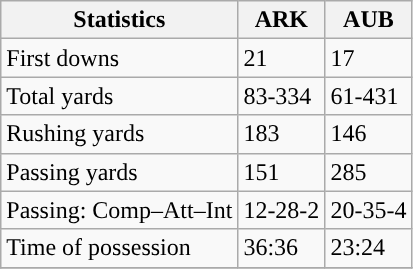<table class="wikitable" style="float: left;">
<tr>
<th>Statistics</th>
<th>ARK</th>
<th>AUB</th>
</tr>
<tr>
<td>First downs</td>
<td>21</td>
<td>17</td>
</tr>
<tr>
<td>Total yards</td>
<td>83-334</td>
<td>61-431</td>
</tr>
<tr>
<td>Rushing yards</td>
<td>183</td>
<td>146</td>
</tr>
<tr>
<td>Passing yards</td>
<td>151</td>
<td>285</td>
</tr>
<tr>
<td>Passing: Comp–Att–Int</td>
<td>12-28-2</td>
<td>20-35-4</td>
</tr>
<tr>
<td>Time of possession</td>
<td>36:36</td>
<td>23:24</td>
</tr>
<tr>
</tr>
</table>
